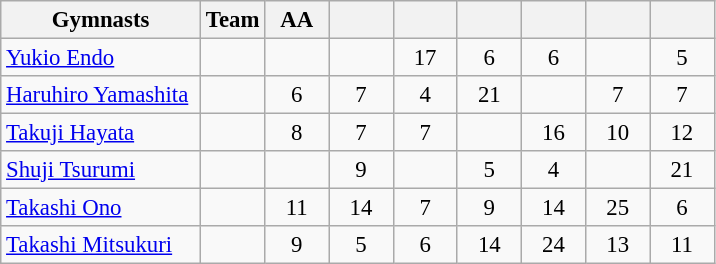<table class="wikitable sortable collapsible autocollapse plainrowheaders" style="text-align:center; font-size:95%;">
<tr>
<th width=28% class=unsortable>Gymnasts</th>
<th width=9% class=unsortable>Team</th>
<th width=9% class=unsortable>AA</th>
<th width=9% class=unsortable></th>
<th width=9% class=unsortable></th>
<th width=9% class=unsortable></th>
<th width=9% class=unsortable></th>
<th width=9% class=unsortable></th>
<th width=9% class=unsortable></th>
</tr>
<tr>
<td align=left><a href='#'>Yukio Endo</a></td>
<td></td>
<td></td>
<td></td>
<td>17</td>
<td>6</td>
<td>6</td>
<td></td>
<td>5</td>
</tr>
<tr>
<td align=left><a href='#'>Haruhiro Yamashita</a></td>
<td></td>
<td>6</td>
<td>7</td>
<td>4</td>
<td>21</td>
<td></td>
<td>7</td>
<td>7</td>
</tr>
<tr>
<td align=left><a href='#'>Takuji Hayata</a></td>
<td></td>
<td>8</td>
<td>7</td>
<td>7</td>
<td></td>
<td>16</td>
<td>10</td>
<td>12</td>
</tr>
<tr>
<td align=left><a href='#'>Shuji Tsurumi</a></td>
<td></td>
<td></td>
<td>9</td>
<td></td>
<td>5</td>
<td>4</td>
<td></td>
<td>21</td>
</tr>
<tr>
<td align=left><a href='#'>Takashi Ono</a></td>
<td></td>
<td>11</td>
<td>14</td>
<td>7</td>
<td>9</td>
<td>14</td>
<td>25</td>
<td>6</td>
</tr>
<tr>
<td align=left><a href='#'>Takashi Mitsukuri</a></td>
<td></td>
<td>9</td>
<td>5</td>
<td>6</td>
<td>14</td>
<td>24</td>
<td>13</td>
<td>11</td>
</tr>
</table>
